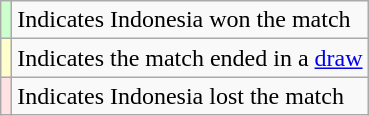<table class="wikitable plainrowheaders">
<tr>
<th scope="row" style="background:#CCFFCC"></th>
<td>Indicates Indonesia won the match</td>
</tr>
<tr>
<th scope="row" style="background:#FFFFCC"></th>
<td>Indicates the match ended in a <a href='#'>draw</a></td>
</tr>
<tr>
<th scope="row" style="background:#FFE3E3"></th>
<td>Indicates Indonesia lost the match</td>
</tr>
</table>
